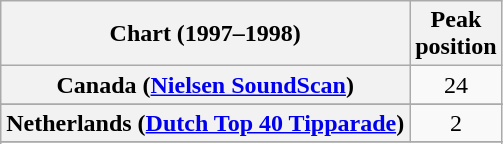<table class="wikitable sortable plainrowheaders">
<tr>
<th>Chart (1997–1998)</th>
<th>Peak<br>position</th>
</tr>
<tr>
<th scope="row">Canada (<a href='#'>Nielsen SoundScan</a>)</th>
<td align="center">24</td>
</tr>
<tr>
</tr>
<tr>
<th scope="row">Netherlands (<a href='#'>Dutch Top 40 Tipparade</a>)</th>
<td align="center">2</td>
</tr>
<tr>
</tr>
<tr>
</tr>
<tr>
</tr>
<tr>
</tr>
<tr>
</tr>
<tr>
</tr>
<tr>
</tr>
<tr>
</tr>
<tr>
</tr>
</table>
